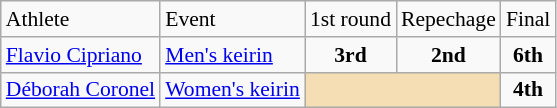<table class="wikitable" style="font-size:90%">
<tr>
<td>Athlete</td>
<td>Event</td>
<td>1st round</td>
<td>Repechage</td>
<td>Final</td>
</tr>
<tr>
<td><a href='#'>Flavio Cipriano</a></td>
<td><a href='#'>Men's keirin</a></td>
<td align=center><strong>3rd</strong></td>
<td align=center><strong>2nd</strong></td>
<td align=center><strong>6th</strong></td>
</tr>
<tr>
<td><a href='#'>Déborah Coronel</a></td>
<td><a href='#'>Women's keirin</a></td>
<td bgcolor=wheat colspan=2></td>
<td align=center><strong>4th</strong></td>
</tr>
</table>
